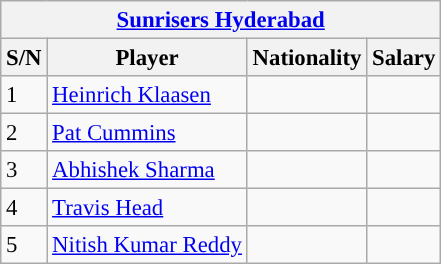<table class="wikitable" style="font-size:95%;">
<tr>
<th scope="colgroup" colspan="4" style="background:#"><a href='#'><span>Sunrisers Hyderabad</span></a></th>
</tr>
<tr>
<th scope="col">S/N</th>
<th scope="col">Player</th>
<th scope="col">Nationality</th>
<th scope="col">Salary</th>
</tr>
<tr>
<td>1</td>
<td><a href='#'>Heinrich Klaasen</a></td>
<td></td>
<td></td>
</tr>
<tr>
<td>2</td>
<td><a href='#'>Pat Cummins</a></td>
<td></td>
<td></td>
</tr>
<tr>
<td>3</td>
<td><a href='#'>Abhishek Sharma</a></td>
<td></td>
<td></td>
</tr>
<tr>
<td>4</td>
<td><a href='#'>Travis Head</a></td>
<td></td>
<td></td>
</tr>
<tr>
<td>5</td>
<td><a href='#'>Nitish Kumar Reddy</a></td>
<td></td>
<td></td>
</tr>
</table>
